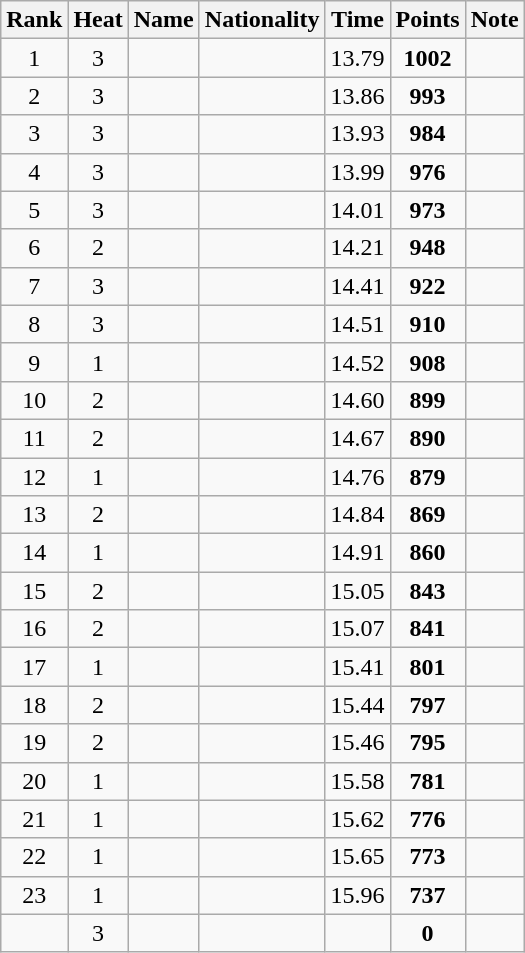<table class="wikitable sortable" style="text-align:center">
<tr>
<th>Rank</th>
<th>Heat</th>
<th>Name</th>
<th>Nationality</th>
<th>Time</th>
<th>Points</th>
<th>Note</th>
</tr>
<tr>
<td>1</td>
<td>3</td>
<td align=left></td>
<td align=left></td>
<td>13.79</td>
<td><strong>1002</strong></td>
<td></td>
</tr>
<tr>
<td>2</td>
<td>3</td>
<td align=left></td>
<td align=left></td>
<td>13.86</td>
<td><strong>993</strong></td>
<td></td>
</tr>
<tr>
<td>3</td>
<td>3</td>
<td align=left></td>
<td align=left></td>
<td>13.93</td>
<td><strong>984</strong></td>
<td></td>
</tr>
<tr>
<td>4</td>
<td>3</td>
<td align=left></td>
<td align=left></td>
<td>13.99</td>
<td><strong>976</strong></td>
<td></td>
</tr>
<tr>
<td>5</td>
<td>3</td>
<td align=left></td>
<td align=left></td>
<td>14.01</td>
<td><strong>973</strong></td>
<td></td>
</tr>
<tr>
<td>6</td>
<td>2</td>
<td align=left></td>
<td align=left></td>
<td>14.21</td>
<td><strong>948</strong></td>
<td></td>
</tr>
<tr>
<td>7</td>
<td>3</td>
<td align=left></td>
<td align=left></td>
<td>14.41</td>
<td><strong>922</strong></td>
<td></td>
</tr>
<tr>
<td>8</td>
<td>3</td>
<td align=left></td>
<td align=left></td>
<td>14.51</td>
<td><strong>910</strong></td>
<td></td>
</tr>
<tr>
<td>9</td>
<td>1</td>
<td align=left></td>
<td align=left></td>
<td>14.52</td>
<td><strong>908</strong></td>
<td></td>
</tr>
<tr>
<td>10</td>
<td>2</td>
<td align=left></td>
<td align=left></td>
<td>14.60</td>
<td><strong>899</strong></td>
<td></td>
</tr>
<tr>
<td>11</td>
<td>2</td>
<td align=left></td>
<td align=left></td>
<td>14.67</td>
<td><strong>890</strong></td>
<td></td>
</tr>
<tr>
<td>12</td>
<td>1</td>
<td align=left></td>
<td align=left></td>
<td>14.76</td>
<td><strong>879</strong></td>
<td></td>
</tr>
<tr>
<td>13</td>
<td>2</td>
<td align=left></td>
<td align=left></td>
<td>14.84</td>
<td><strong>869</strong></td>
<td></td>
</tr>
<tr>
<td>14</td>
<td>1</td>
<td align=left></td>
<td align=left></td>
<td>14.91</td>
<td><strong>860</strong></td>
<td></td>
</tr>
<tr>
<td>15</td>
<td>2</td>
<td align=left></td>
<td align=left></td>
<td>15.05</td>
<td><strong>843</strong></td>
<td></td>
</tr>
<tr>
<td>16</td>
<td>2</td>
<td align=left></td>
<td align=left></td>
<td>15.07</td>
<td><strong>841</strong></td>
<td></td>
</tr>
<tr>
<td>17</td>
<td>1</td>
<td align=left></td>
<td align=left></td>
<td>15.41</td>
<td><strong>801</strong></td>
<td></td>
</tr>
<tr>
<td>18</td>
<td>2</td>
<td align=left></td>
<td align=left></td>
<td>15.44</td>
<td><strong>797</strong></td>
<td></td>
</tr>
<tr>
<td>19</td>
<td>2</td>
<td align=left></td>
<td align=left></td>
<td>15.46</td>
<td><strong>795</strong></td>
<td></td>
</tr>
<tr>
<td>20</td>
<td>1</td>
<td align=left></td>
<td align=left></td>
<td>15.58</td>
<td><strong>781</strong></td>
<td></td>
</tr>
<tr>
<td>21</td>
<td>1</td>
<td align=left></td>
<td align=left></td>
<td>15.62</td>
<td><strong>776</strong></td>
<td></td>
</tr>
<tr>
<td>22</td>
<td>1</td>
<td align=left></td>
<td align=left></td>
<td>15.65</td>
<td><strong>773</strong></td>
<td></td>
</tr>
<tr>
<td>23</td>
<td>1</td>
<td align=left></td>
<td align=left></td>
<td>15.96</td>
<td><strong>737</strong></td>
<td></td>
</tr>
<tr>
<td></td>
<td>3</td>
<td align=left></td>
<td align=left></td>
<td></td>
<td><strong>0</strong></td>
<td></td>
</tr>
</table>
